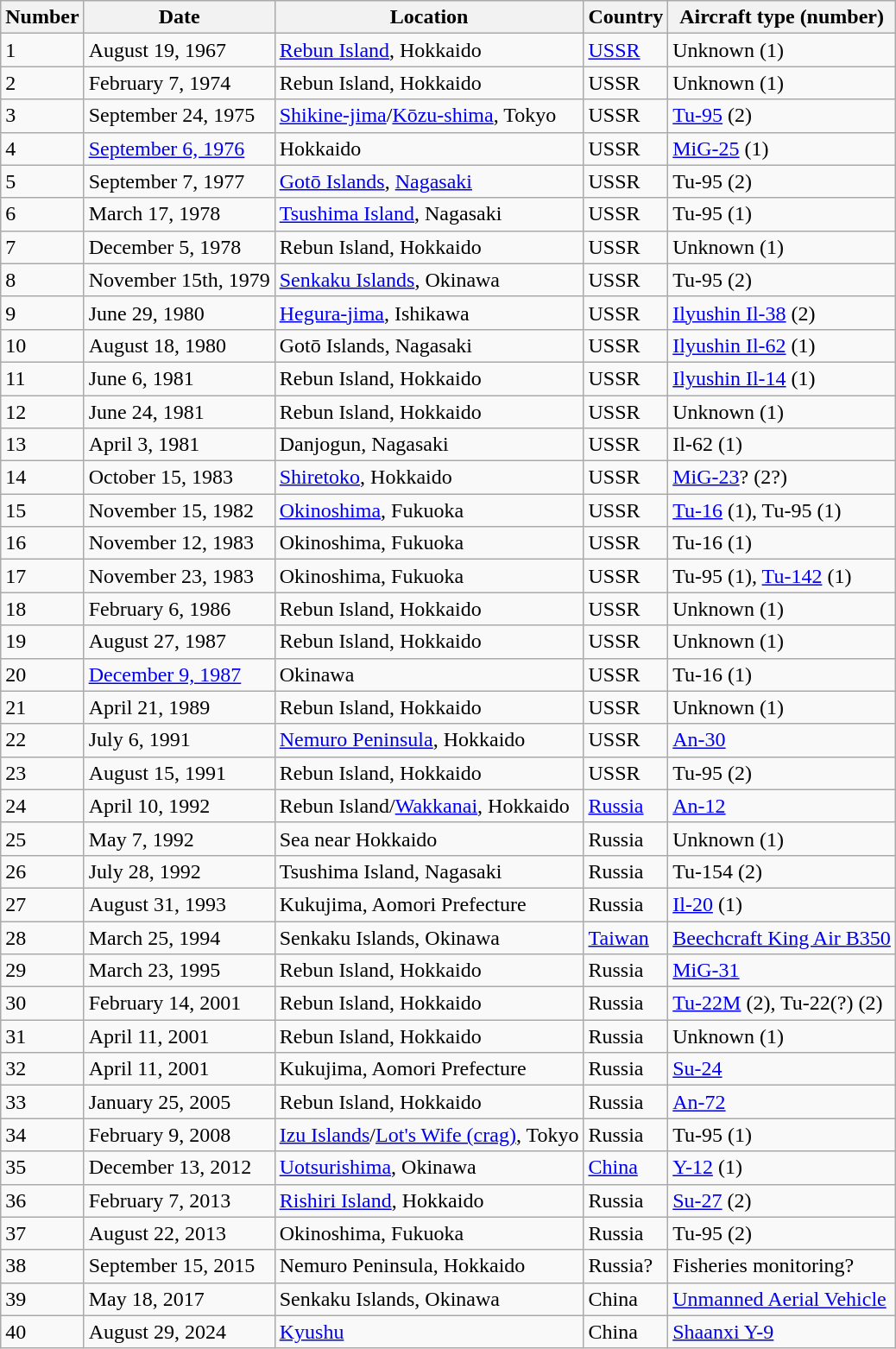<table class="wikitable">
<tr>
<th>Number</th>
<th>Date</th>
<th>Location</th>
<th>Country</th>
<th>Aircraft type (number)</th>
</tr>
<tr>
<td>1</td>
<td>August 19, 1967</td>
<td><a href='#'>Rebun Island</a>, Hokkaido</td>
<td><a href='#'>USSR</a></td>
<td>Unknown (1)</td>
</tr>
<tr>
<td>2</td>
<td>February 7, 1974</td>
<td>Rebun Island, Hokkaido</td>
<td>USSR</td>
<td>Unknown (1)</td>
</tr>
<tr>
<td>3</td>
<td>September 24, 1975</td>
<td><a href='#'>Shikine-jima</a>/<a href='#'>Kōzu-shima</a>, Tokyo</td>
<td>USSR</td>
<td><a href='#'>Tu-95</a> (2)</td>
</tr>
<tr>
<td>4</td>
<td><a href='#'>September 6, 1976</a></td>
<td>Hokkaido</td>
<td>USSR</td>
<td><a href='#'>MiG-25</a> (1)</td>
</tr>
<tr>
<td>5</td>
<td>September 7, 1977</td>
<td><a href='#'>Gotō Islands</a>, <a href='#'>Nagasaki</a></td>
<td>USSR</td>
<td>Tu-95 (2)</td>
</tr>
<tr>
<td>6</td>
<td>March 17, 1978</td>
<td><a href='#'>Tsushima Island</a>, Nagasaki</td>
<td>USSR</td>
<td>Tu-95 (1)</td>
</tr>
<tr>
<td>7</td>
<td>December 5, 1978</td>
<td>Rebun Island, Hokkaido</td>
<td>USSR</td>
<td>Unknown (1)</td>
</tr>
<tr>
<td>8</td>
<td>November 15th, 1979</td>
<td><a href='#'>Senkaku Islands</a>, Okinawa</td>
<td>USSR</td>
<td>Tu-95 (2)</td>
</tr>
<tr>
<td>9</td>
<td>June 29, 1980</td>
<td><a href='#'>Hegura-jima</a>, Ishikawa</td>
<td>USSR</td>
<td><a href='#'>Ilyushin Il-38</a> (2)</td>
</tr>
<tr>
<td>10</td>
<td>August 18, 1980</td>
<td>Gotō Islands, Nagasaki</td>
<td>USSR</td>
<td><a href='#'>Ilyushin Il-62</a> (1)</td>
</tr>
<tr>
<td>11</td>
<td>June 6, 1981</td>
<td>Rebun Island, Hokkaido</td>
<td>USSR</td>
<td><a href='#'>Ilyushin Il-14</a> (1)</td>
</tr>
<tr>
<td>12</td>
<td>June 24, 1981</td>
<td>Rebun Island, Hokkaido</td>
<td>USSR</td>
<td>Unknown (1)</td>
</tr>
<tr>
<td>13</td>
<td>April 3, 1981</td>
<td>Danjogun, Nagasaki</td>
<td>USSR</td>
<td>Il-62 (1)</td>
</tr>
<tr>
<td>14</td>
<td>October 15, 1983</td>
<td><a href='#'>Shiretoko</a>, Hokkaido</td>
<td>USSR</td>
<td><a href='#'>MiG-23</a>? (2?)</td>
</tr>
<tr>
<td>15</td>
<td>November 15, 1982</td>
<td><a href='#'>Okinoshima</a>, Fukuoka</td>
<td>USSR</td>
<td><a href='#'>Tu-16</a> (1), Tu-95 (1)</td>
</tr>
<tr>
<td>16</td>
<td>November 12, 1983</td>
<td>Okinoshima, Fukuoka</td>
<td>USSR</td>
<td>Tu-16 (1)</td>
</tr>
<tr>
<td>17</td>
<td>November 23, 1983</td>
<td>Okinoshima, Fukuoka</td>
<td>USSR</td>
<td>Tu-95 (1), <a href='#'>Tu-142</a> (1)</td>
</tr>
<tr>
<td>18</td>
<td>February 6, 1986</td>
<td>Rebun Island, Hokkaido</td>
<td>USSR</td>
<td>Unknown (1)</td>
</tr>
<tr>
<td>19</td>
<td>August 27, 1987</td>
<td>Rebun Island, Hokkaido</td>
<td>USSR</td>
<td>Unknown (1)</td>
</tr>
<tr>
<td>20</td>
<td><a href='#'>December 9, 1987</a></td>
<td>Okinawa</td>
<td>USSR</td>
<td>Tu-16 (1)</td>
</tr>
<tr>
<td>21</td>
<td>April 21, 1989</td>
<td>Rebun Island, Hokkaido</td>
<td>USSR</td>
<td>Unknown (1)</td>
</tr>
<tr>
<td>22</td>
<td>July 6, 1991</td>
<td><a href='#'>Nemuro Peninsula</a>, Hokkaido</td>
<td>USSR</td>
<td><a href='#'>An-30</a></td>
</tr>
<tr>
<td>23</td>
<td>August 15, 1991</td>
<td>Rebun Island, Hokkaido</td>
<td>USSR</td>
<td>Tu-95 (2)</td>
</tr>
<tr>
<td>24</td>
<td>April 10, 1992</td>
<td>Rebun Island/<a href='#'>Wakkanai</a>, Hokkaido</td>
<td><a href='#'>Russia</a></td>
<td><a href='#'>An-12</a></td>
</tr>
<tr>
<td>25</td>
<td>May 7, 1992</td>
<td>Sea near Hokkaido</td>
<td>Russia</td>
<td>Unknown (1)</td>
</tr>
<tr>
<td>26</td>
<td>July 28, 1992</td>
<td>Tsushima Island, Nagasaki</td>
<td>Russia</td>
<td>Tu-154 (2)</td>
</tr>
<tr>
<td>27</td>
<td>August 31, 1993</td>
<td>Kukujima, Aomori Prefecture</td>
<td>Russia</td>
<td><a href='#'>Il-20</a> (1)</td>
</tr>
<tr>
<td>28</td>
<td>March 25, 1994</td>
<td>Senkaku Islands, Okinawa</td>
<td><a href='#'>Taiwan</a></td>
<td><a href='#'>Beechcraft King Air B350</a></td>
</tr>
<tr>
<td>29</td>
<td>March 23, 1995</td>
<td>Rebun Island, Hokkaido</td>
<td>Russia</td>
<td><a href='#'>MiG-31</a></td>
</tr>
<tr>
<td>30</td>
<td>February 14, 2001</td>
<td>Rebun Island, Hokkaido</td>
<td>Russia</td>
<td><a href='#'>Tu-22M</a> (2), Tu-22(?) (2)</td>
</tr>
<tr>
<td>31</td>
<td>April 11, 2001</td>
<td>Rebun Island, Hokkaido</td>
<td>Russia</td>
<td>Unknown (1)</td>
</tr>
<tr>
<td>32</td>
<td>April 11, 2001</td>
<td>Kukujima, Aomori Prefecture</td>
<td>Russia</td>
<td><a href='#'>Su-24</a></td>
</tr>
<tr>
<td>33</td>
<td>January 25, 2005</td>
<td>Rebun Island, Hokkaido</td>
<td>Russia</td>
<td><a href='#'>An-72</a></td>
</tr>
<tr>
<td>34</td>
<td>February 9, 2008</td>
<td><a href='#'>Izu Islands</a>/<a href='#'>Lot's Wife (crag)</a>, Tokyo</td>
<td>Russia</td>
<td>Tu-95 (1)</td>
</tr>
<tr>
<td>35</td>
<td>December 13, 2012</td>
<td><a href='#'>Uotsurishima</a>, Okinawa</td>
<td><a href='#'>China</a></td>
<td><a href='#'>Y-12</a> (1)</td>
</tr>
<tr>
<td>36</td>
<td>February 7, 2013</td>
<td><a href='#'>Rishiri Island</a>, Hokkaido</td>
<td>Russia</td>
<td><a href='#'>Su-27</a> (2)</td>
</tr>
<tr>
<td>37</td>
<td>August 22, 2013</td>
<td>Okinoshima, Fukuoka</td>
<td>Russia</td>
<td>Tu-95 (2)</td>
</tr>
<tr>
<td>38</td>
<td>September 15, 2015</td>
<td>Nemuro Peninsula, Hokkaido</td>
<td>Russia?</td>
<td>Fisheries monitoring?</td>
</tr>
<tr>
<td>39</td>
<td>May 18, 2017</td>
<td>Senkaku Islands, Okinawa</td>
<td>China</td>
<td><a href='#'>Unmanned Aerial Vehicle</a></td>
</tr>
<tr>
<td>40</td>
<td>August 29, 2024</td>
<td><a href='#'>Kyushu</a></td>
<td>China</td>
<td><a href='#'>Shaanxi Y-9</a></td>
</tr>
</table>
